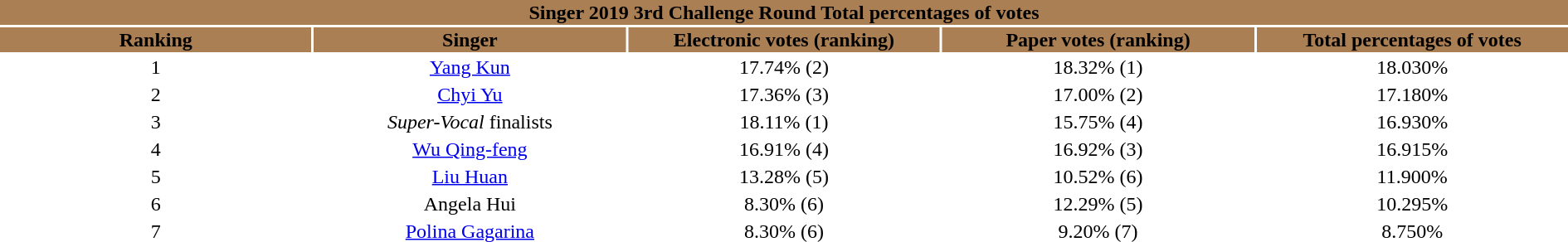<table width="100%" style="text-align:center">
<tr style="background:#AA7F54">
<td colspan="5"><div><strong>Singer 2019 3rd Challenge Round Total percentages of votes</strong></div></td>
</tr>
<tr style="background:#AA7F54">
<td style="width:20%"><strong>Ranking</strong></td>
<td style="width:20%"><strong>Singer</strong></td>
<td style="width:20%"><strong>Electronic votes (ranking)</strong></td>
<td style="width:20%"><strong>Paper votes (ranking)</strong></td>
<td style="width:20%"><strong>Total percentages of votes</strong></td>
</tr>
<tr>
<td>1</td>
<td><a href='#'>Yang Kun</a></td>
<td>17.74% (2)</td>
<td>18.32% (1)</td>
<td>18.030%</td>
</tr>
<tr>
<td>2</td>
<td><a href='#'>Chyi Yu</a></td>
<td>17.36% (3)</td>
<td>17.00% (2)</td>
<td>17.180%</td>
</tr>
<tr>
<td>3</td>
<td><em>Super-Vocal</em> finalists</td>
<td>18.11% (1)</td>
<td>15.75% (4)</td>
<td>16.930%</td>
</tr>
<tr>
<td>4</td>
<td><a href='#'>Wu Qing-feng</a></td>
<td>16.91% (4)</td>
<td>16.92% (3)</td>
<td>16.915%</td>
</tr>
<tr>
<td>5</td>
<td><a href='#'>Liu Huan</a></td>
<td>13.28% (5)</td>
<td>10.52% (6)</td>
<td>11.900%</td>
</tr>
<tr>
<td>6</td>
<td>Angela Hui</td>
<td>8.30% (6)</td>
<td>12.29% (5)</td>
<td>10.295%</td>
</tr>
<tr>
<td>7</td>
<td><a href='#'>Polina Gagarina</a></td>
<td>8.30% (6)</td>
<td>9.20% (7)</td>
<td>8.750%</td>
</tr>
</table>
